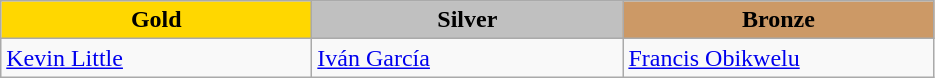<table class="wikitable" style="text-align:left">
<tr align="center">
<td width=200 bgcolor=gold><strong>Gold</strong></td>
<td width=200 bgcolor=silver><strong>Silver</strong></td>
<td width=200 bgcolor=CC9966><strong>Bronze</strong></td>
</tr>
<tr>
<td><a href='#'>Kevin Little</a><br><em></em></td>
<td><a href='#'>Iván García</a><br><em></em></td>
<td><a href='#'>Francis Obikwelu</a><br><em></em></td>
</tr>
</table>
